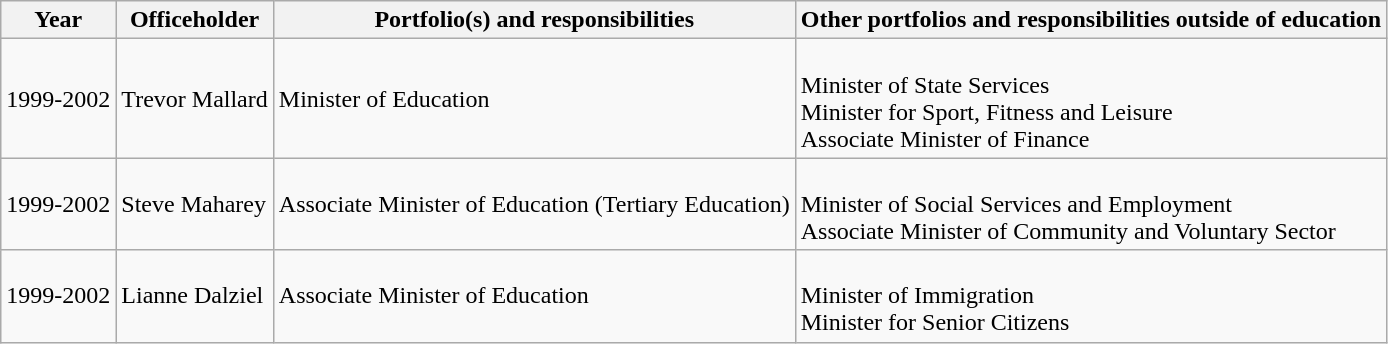<table class="wikitable">
<tr>
<th>Year</th>
<th>Officeholder</th>
<th>Portfolio(s) and responsibilities</th>
<th>Other portfolios and responsibilities outside of education</th>
</tr>
<tr>
<td>1999-2002</td>
<td>Trevor Mallard</td>
<td>Minister of Education</td>
<td><br>Minister of State Services<br>Minister for Sport, Fitness and Leisure<br>Associate Minister of Finance</td>
</tr>
<tr>
<td>1999-2002</td>
<td>Steve Maharey</td>
<td>Associate Minister of Education (Tertiary Education)</td>
<td><br>Minister of Social Services and Employment<br>Associate Minister of Community and Voluntary Sector</td>
</tr>
<tr>
<td>1999-2002</td>
<td>Lianne Dalziel</td>
<td>Associate Minister of Education</td>
<td><br>Minister of Immigration<br>Minister for Senior Citizens </td>
</tr>
</table>
